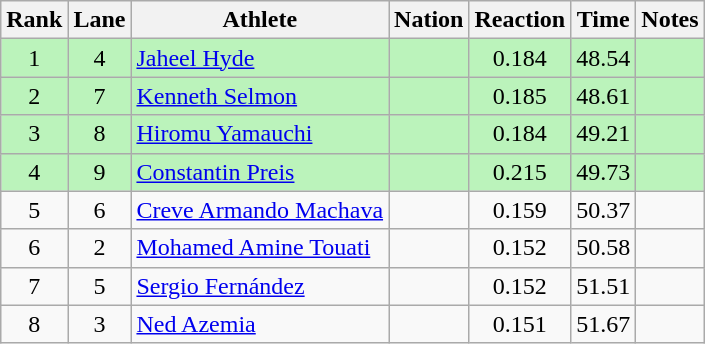<table class="wikitable sortable" style="text-align:center">
<tr>
<th>Rank</th>
<th>Lane</th>
<th>Athlete</th>
<th>Nation</th>
<th>Reaction</th>
<th>Time</th>
<th>Notes</th>
</tr>
<tr bgcolor=bbf3bb>
<td>1</td>
<td>4</td>
<td align=left><a href='#'>Jaheel Hyde</a></td>
<td align=left></td>
<td>0.184</td>
<td>48.54</td>
<td></td>
</tr>
<tr bgcolor=bbf3bb>
<td>2</td>
<td>7</td>
<td align=left><a href='#'>Kenneth Selmon</a></td>
<td align=left></td>
<td>0.185</td>
<td>48.61</td>
<td></td>
</tr>
<tr bgcolor=bbf3bb>
<td>3</td>
<td>8</td>
<td align=left><a href='#'>Hiromu Yamauchi</a></td>
<td align=left></td>
<td>0.184</td>
<td>49.21</td>
<td></td>
</tr>
<tr bgcolor=bbf3bb>
<td>4</td>
<td>9</td>
<td align=left><a href='#'>Constantin Preis</a></td>
<td align=left></td>
<td>0.215</td>
<td>49.73</td>
<td></td>
</tr>
<tr>
<td>5</td>
<td>6</td>
<td align=left><a href='#'>Creve Armando Machava</a></td>
<td align=left></td>
<td>0.159</td>
<td>50.37</td>
<td></td>
</tr>
<tr>
<td>6</td>
<td>2</td>
<td align=left><a href='#'>Mohamed Amine Touati</a></td>
<td align=left></td>
<td>0.152</td>
<td>50.58</td>
<td></td>
</tr>
<tr>
<td>7</td>
<td>5</td>
<td align=left><a href='#'>Sergio Fernández</a></td>
<td align=left></td>
<td>0.152</td>
<td>51.51</td>
<td></td>
</tr>
<tr>
<td>8</td>
<td>3</td>
<td align=left><a href='#'>Ned Azemia</a></td>
<td align=left></td>
<td>0.151</td>
<td>51.67</td>
<td></td>
</tr>
</table>
